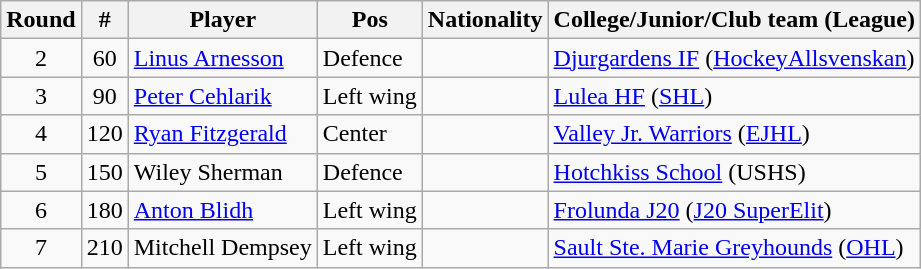<table class="wikitable">
<tr>
<th>Round</th>
<th>#</th>
<th>Player</th>
<th>Pos</th>
<th>Nationality</th>
<th>College/Junior/Club team (League)</th>
</tr>
<tr>
<td style="text-align:center">2</td>
<td style="text-align:center">60</td>
<td><a href='#'>Linus Arnesson</a></td>
<td>Defence</td>
<td></td>
<td><a href='#'>Djurgardens IF</a> (<a href='#'>HockeyAllsvenskan</a>)</td>
</tr>
<tr>
<td style="text-align:center">3</td>
<td style="text-align:center">90</td>
<td><a href='#'>Peter Cehlarik</a></td>
<td>Left wing</td>
<td></td>
<td><a href='#'>Lulea HF</a> (<a href='#'>SHL</a>)</td>
</tr>
<tr>
<td style="text-align:center">4</td>
<td style="text-align:center">120</td>
<td><a href='#'>Ryan Fitzgerald</a></td>
<td>Center</td>
<td></td>
<td><a href='#'>Valley Jr. Warriors</a> (<a href='#'>EJHL</a>)</td>
</tr>
<tr>
<td style="text-align:center">5</td>
<td style="text-align:center">150</td>
<td>Wiley Sherman</td>
<td>Defence</td>
<td></td>
<td><a href='#'>Hotchkiss School</a> (USHS)</td>
</tr>
<tr>
<td style="text-align:center">6</td>
<td style="text-align:center">180</td>
<td><a href='#'>Anton Blidh</a></td>
<td>Left wing</td>
<td></td>
<td><a href='#'>Frolunda J20</a> (<a href='#'>J20 SuperElit</a>)</td>
</tr>
<tr>
<td style="text-align:center">7</td>
<td style="text-align:center">210</td>
<td>Mitchell Dempsey</td>
<td>Left wing</td>
<td></td>
<td><a href='#'>Sault Ste. Marie Greyhounds</a> (<a href='#'>OHL</a>)</td>
</tr>
</table>
